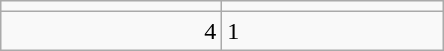<table class="wikitable">
<tr>
<td align=center width=140></td>
<td align=center width=140></td>
</tr>
<tr>
<td align=right>4</td>
<td>1</td>
</tr>
</table>
